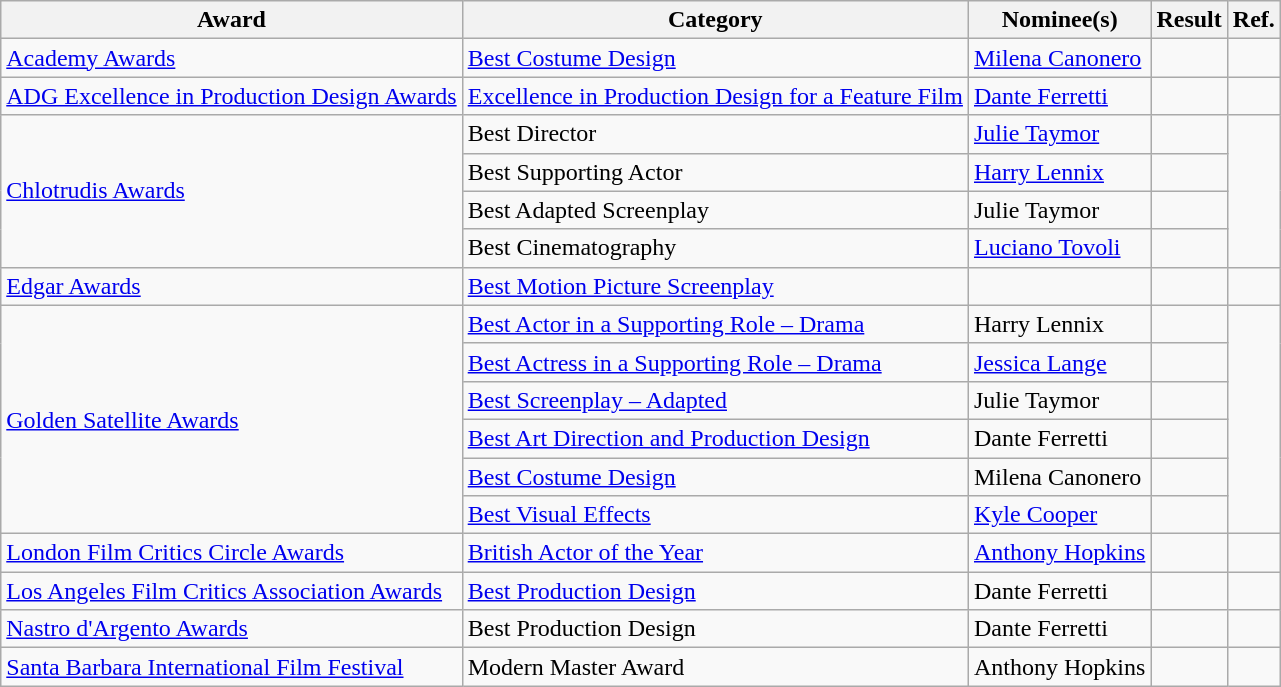<table class="wikitable plainrowheaders">
<tr>
<th>Award</th>
<th>Category</th>
<th>Nominee(s)</th>
<th>Result</th>
<th>Ref.</th>
</tr>
<tr>
<td><a href='#'>Academy Awards</a></td>
<td><a href='#'>Best Costume Design</a></td>
<td><a href='#'>Milena Canonero</a></td>
<td></td>
<td align="center"></td>
</tr>
<tr>
<td><a href='#'>ADG Excellence in Production Design Awards</a></td>
<td><a href='#'>Excellence in Production Design for a Feature Film</a></td>
<td><a href='#'>Dante Ferretti</a></td>
<td></td>
<td align="center"></td>
</tr>
<tr>
<td rowspan="4"><a href='#'>Chlotrudis Awards</a></td>
<td>Best Director</td>
<td><a href='#'>Julie Taymor</a></td>
<td></td>
<td align="center" rowspan="4"></td>
</tr>
<tr>
<td>Best Supporting Actor</td>
<td><a href='#'>Harry Lennix</a></td>
<td></td>
</tr>
<tr>
<td>Best Adapted Screenplay</td>
<td>Julie Taymor</td>
<td></td>
</tr>
<tr>
<td>Best Cinematography</td>
<td><a href='#'>Luciano Tovoli</a></td>
<td></td>
</tr>
<tr>
<td><a href='#'>Edgar Awards</a></td>
<td><a href='#'>Best Motion Picture Screenplay</a></td>
<td></td>
<td></td>
<td align="center"></td>
</tr>
<tr>
<td rowspan="6"><a href='#'>Golden Satellite Awards</a></td>
<td><a href='#'>Best Actor in a Supporting Role – Drama</a></td>
<td>Harry Lennix</td>
<td></td>
<td align="center" rowspan="6"></td>
</tr>
<tr>
<td><a href='#'>Best Actress in a Supporting Role – Drama</a></td>
<td><a href='#'>Jessica Lange</a></td>
<td></td>
</tr>
<tr>
<td><a href='#'>Best Screenplay – Adapted</a></td>
<td>Julie Taymor</td>
<td></td>
</tr>
<tr>
<td><a href='#'>Best Art Direction and Production Design</a></td>
<td>Dante Ferretti</td>
<td></td>
</tr>
<tr>
<td><a href='#'>Best Costume Design</a></td>
<td>Milena Canonero</td>
<td></td>
</tr>
<tr>
<td><a href='#'>Best Visual Effects</a></td>
<td><a href='#'>Kyle Cooper</a></td>
<td></td>
</tr>
<tr>
<td><a href='#'>London Film Critics Circle Awards</a></td>
<td><a href='#'>British Actor of the Year</a></td>
<td><a href='#'>Anthony Hopkins</a></td>
<td></td>
<td align="center"></td>
</tr>
<tr>
<td><a href='#'>Los Angeles Film Critics Association Awards</a></td>
<td><a href='#'>Best Production Design</a></td>
<td>Dante Ferretti</td>
<td></td>
<td align="center"></td>
</tr>
<tr>
<td><a href='#'>Nastro d'Argento Awards</a></td>
<td>Best Production Design</td>
<td>Dante Ferretti </td>
<td></td>
<td align="center"></td>
</tr>
<tr>
<td><a href='#'>Santa Barbara International Film Festival</a></td>
<td>Modern Master Award</td>
<td>Anthony Hopkins</td>
<td></td>
<td align="center"></td>
</tr>
</table>
